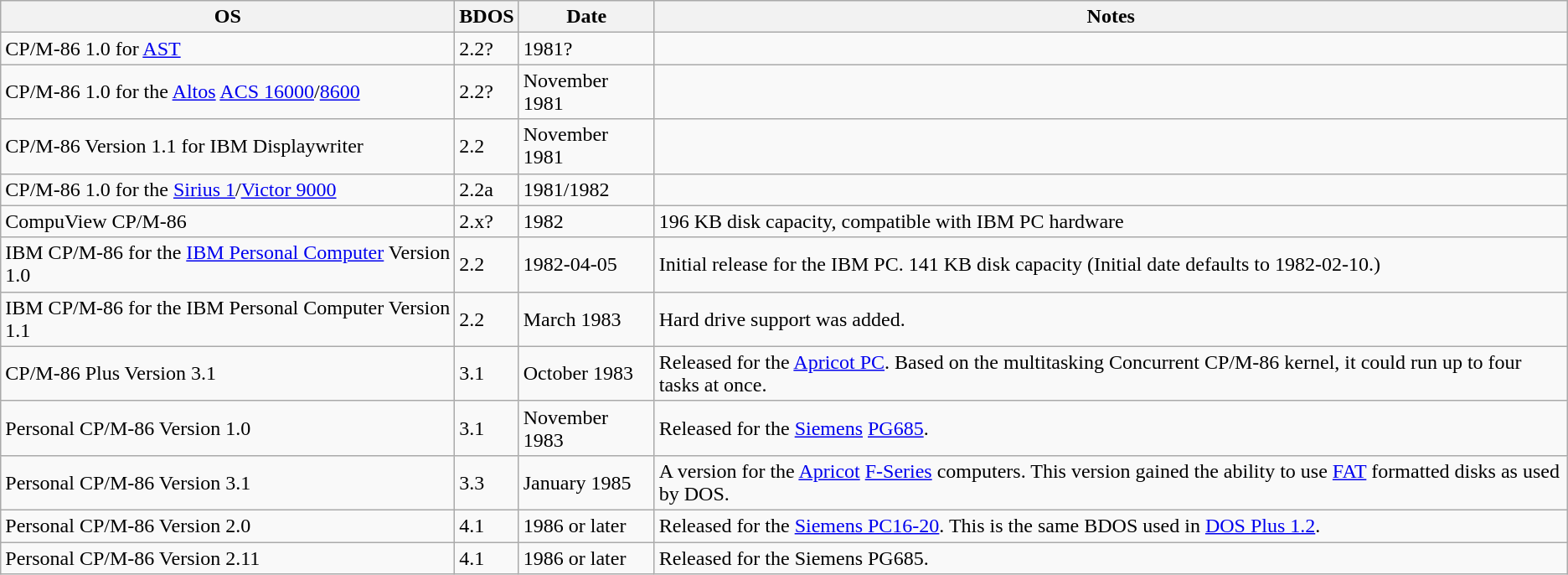<table class="wikitable">
<tr>
<th>OS</th>
<th>BDOS</th>
<th>Date</th>
<th>Notes</th>
</tr>
<tr>
<td>CP/M-86 1.0 for <a href='#'>AST</a></td>
<td>2.2?</td>
<td>1981?</td>
<td></td>
</tr>
<tr>
<td>CP/M-86 1.0 for the <a href='#'>Altos</a> <a href='#'>ACS 16000</a>/<a href='#'>8600</a></td>
<td>2.2?</td>
<td>November 1981</td>
<td></td>
</tr>
<tr>
<td>CP/M-86 Version 1.1 for IBM Displaywriter</td>
<td>2.2</td>
<td>November 1981</td>
<td></td>
</tr>
<tr>
<td>CP/M-86 1.0 for the <a href='#'>Sirius 1</a>/<a href='#'>Victor 9000</a></td>
<td>2.2a</td>
<td>1981/1982</td>
<td></td>
</tr>
<tr>
<td>CompuView CP/M-86</td>
<td>2.x?</td>
<td>1982</td>
<td>196 KB disk capacity, compatible with IBM PC hardware</td>
</tr>
<tr>
<td>IBM CP/M-86 for the <a href='#'>IBM Personal Computer</a> Version 1.0</td>
<td>2.2</td>
<td>1982-04-05</td>
<td>Initial release for the IBM PC. 141 KB disk capacity (Initial date defaults to 1982-02-10.)</td>
</tr>
<tr>
<td>IBM CP/M-86 for the IBM Personal Computer Version 1.1</td>
<td>2.2</td>
<td>March 1983</td>
<td>Hard drive support was added.</td>
</tr>
<tr>
<td>CP/M-86 Plus Version 3.1</td>
<td>3.1</td>
<td>October 1983</td>
<td>Released for the <a href='#'>Apricot PC</a>. Based on the multitasking Concurrent CP/M-86 kernel, it could run up to four tasks at once.</td>
</tr>
<tr>
<td>Personal CP/M-86 Version 1.0</td>
<td>3.1</td>
<td>November 1983</td>
<td>Released for the <a href='#'>Siemens</a> <a href='#'>PG685</a>.</td>
</tr>
<tr>
<td>Personal CP/M-86 Version 3.1</td>
<td>3.3</td>
<td>January 1985</td>
<td>A version for the <a href='#'>Apricot</a> <a href='#'>F-Series</a> computers. This version gained the ability to use <a href='#'>FAT</a> formatted disks as used by DOS.</td>
</tr>
<tr>
<td>Personal CP/M-86 Version 2.0</td>
<td>4.1</td>
<td>1986 or later</td>
<td>Released for the <a href='#'>Siemens PC16-20</a>. This is the same BDOS used in <a href='#'>DOS Plus 1.2</a>.</td>
</tr>
<tr>
<td>Personal CP/M-86 Version 2.11</td>
<td>4.1</td>
<td>1986 or later</td>
<td>Released for the Siemens PG685.</td>
</tr>
</table>
